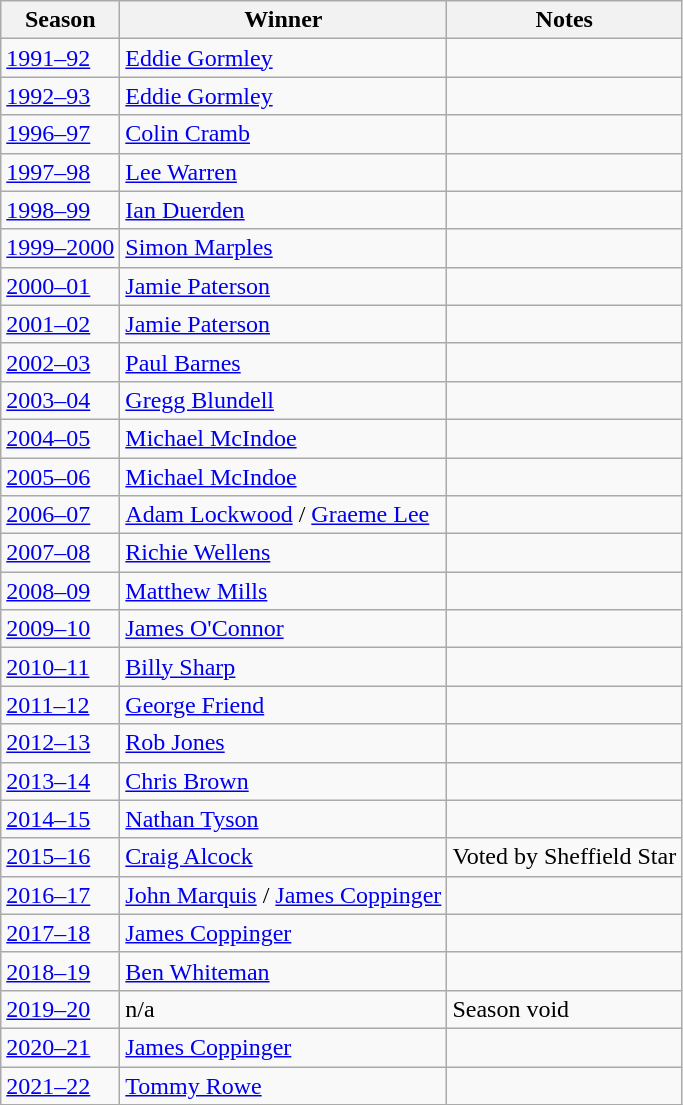<table class="wikitable">
<tr>
<th>Season</th>
<th>Winner</th>
<th>Notes</th>
</tr>
<tr>
<td><a href='#'>1991–92</a></td>
<td> <a href='#'>Eddie Gormley</a></td>
<td></td>
</tr>
<tr>
<td><a href='#'>1992–93</a></td>
<td> <a href='#'>Eddie Gormley</a></td>
<td></td>
</tr>
<tr>
<td><a href='#'>1996–97</a></td>
<td> <a href='#'>Colin Cramb</a></td>
<td></td>
</tr>
<tr>
<td><a href='#'>1997–98</a></td>
<td> <a href='#'>Lee Warren</a></td>
<td></td>
</tr>
<tr>
<td><a href='#'>1998–99</a></td>
<td> <a href='#'>Ian Duerden</a></td>
<td></td>
</tr>
<tr>
<td><a href='#'>1999–2000</a></td>
<td> <a href='#'>Simon Marples</a></td>
<td></td>
</tr>
<tr>
<td><a href='#'>2000–01</a></td>
<td> <a href='#'>Jamie Paterson</a></td>
<td></td>
</tr>
<tr>
<td><a href='#'>2001–02</a></td>
<td> <a href='#'>Jamie Paterson</a></td>
<td></td>
</tr>
<tr>
<td><a href='#'>2002–03</a></td>
<td> <a href='#'>Paul Barnes</a></td>
<td></td>
</tr>
<tr>
<td><a href='#'>2003–04</a></td>
<td> <a href='#'>Gregg Blundell</a></td>
<td></td>
</tr>
<tr>
<td><a href='#'>2004–05</a></td>
<td> <a href='#'>Michael McIndoe</a></td>
<td></td>
</tr>
<tr>
<td><a href='#'>2005–06</a></td>
<td> <a href='#'>Michael McIndoe</a></td>
<td></td>
</tr>
<tr>
<td><a href='#'>2006–07</a></td>
<td> <a href='#'>Adam Lockwood</a> / <a href='#'>Graeme Lee</a></td>
<td></td>
</tr>
<tr>
<td><a href='#'>2007–08</a></td>
<td> <a href='#'>Richie Wellens</a></td>
<td></td>
</tr>
<tr>
<td><a href='#'>2008–09</a></td>
<td> <a href='#'>Matthew Mills</a></td>
<td></td>
</tr>
<tr>
<td><a href='#'>2009–10</a></td>
<td> <a href='#'>James O'Connor</a></td>
<td></td>
</tr>
<tr>
<td><a href='#'>2010–11</a></td>
<td> <a href='#'>Billy Sharp</a></td>
<td></td>
</tr>
<tr>
<td><a href='#'>2011–12</a></td>
<td> <a href='#'>George Friend</a></td>
<td></td>
</tr>
<tr>
<td><a href='#'>2012–13</a></td>
<td> <a href='#'>Rob Jones</a></td>
<td></td>
</tr>
<tr>
<td><a href='#'>2013–14</a></td>
<td> <a href='#'>Chris Brown</a></td>
<td></td>
</tr>
<tr>
<td><a href='#'>2014–15</a></td>
<td> <a href='#'>Nathan Tyson</a></td>
<td></td>
</tr>
<tr>
<td><a href='#'>2015–16</a></td>
<td> <a href='#'>Craig Alcock</a></td>
<td>Voted by Sheffield Star</td>
</tr>
<tr>
<td><a href='#'>2016–17</a></td>
<td> <a href='#'>John Marquis</a> / <a href='#'>James Coppinger</a></td>
<td></td>
</tr>
<tr>
<td><a href='#'>2017–18</a></td>
<td> <a href='#'>James Coppinger</a></td>
<td></td>
</tr>
<tr>
<td><a href='#'>2018–19</a></td>
<td> <a href='#'>Ben Whiteman</a></td>
<td></td>
</tr>
<tr>
<td><a href='#'>2019–20</a></td>
<td>n/a</td>
<td>Season void</td>
</tr>
<tr>
<td><a href='#'>2020–21</a></td>
<td> <a href='#'>James Coppinger</a></td>
<td></td>
</tr>
<tr>
<td><a href='#'>2021–22</a></td>
<td> <a href='#'>Tommy Rowe</a></td>
<td></td>
</tr>
</table>
